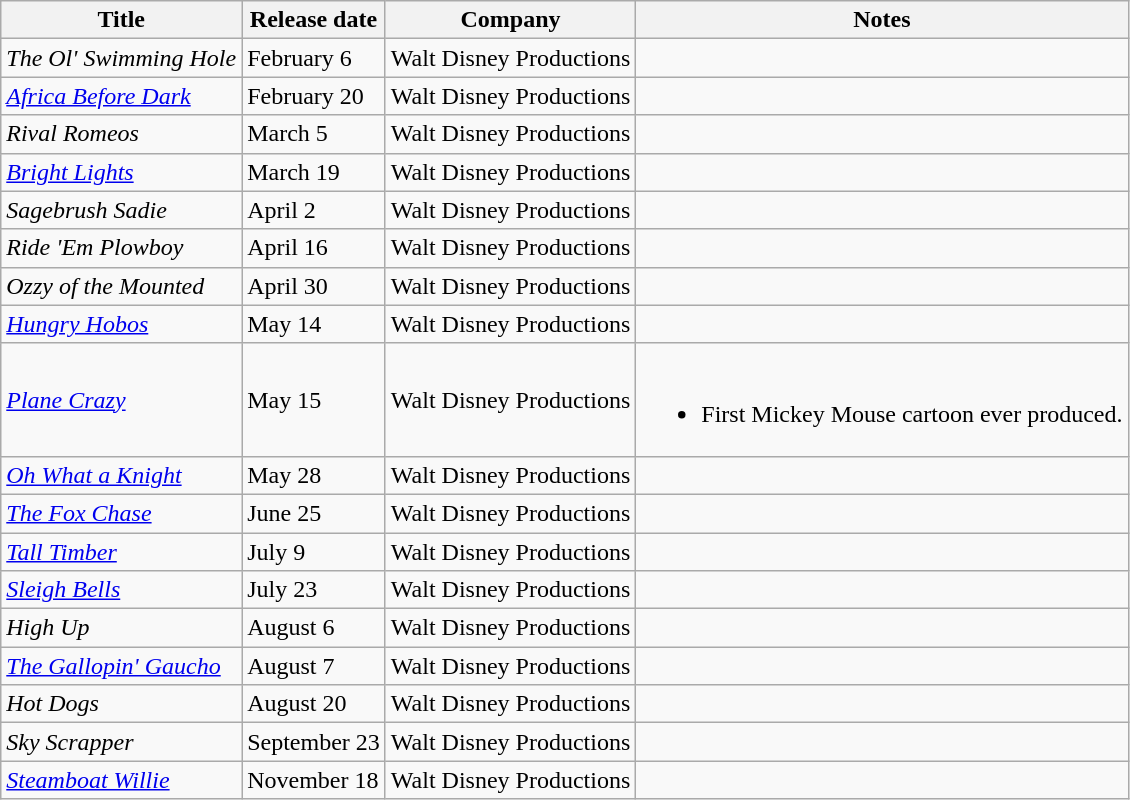<table class="wikitable">
<tr>
<th>Title</th>
<th>Release date</th>
<th>Company</th>
<th>Notes</th>
</tr>
<tr>
<td><em>The Ol' Swimming Hole</em></td>
<td>February 6</td>
<td>Walt Disney Productions</td>
<td></td>
</tr>
<tr>
<td><em><a href='#'>Africa Before Dark</a></em></td>
<td>February 20</td>
<td>Walt Disney Productions</td>
<td></td>
</tr>
<tr>
<td><em>Rival Romeos</em></td>
<td>March 5</td>
<td>Walt Disney Productions</td>
<td></td>
</tr>
<tr>
<td><em><a href='#'>Bright Lights</a></em></td>
<td>March 19</td>
<td>Walt Disney Productions</td>
<td></td>
</tr>
<tr>
<td><em>Sagebrush Sadie</em></td>
<td>April 2</td>
<td>Walt Disney Productions</td>
<td></td>
</tr>
<tr>
<td><em>Ride 'Em Plowboy</em></td>
<td>April 16</td>
<td>Walt Disney Productions</td>
<td></td>
</tr>
<tr>
<td><em>Ozzy of the Mounted</em></td>
<td>April 30</td>
<td>Walt Disney Productions</td>
<td></td>
</tr>
<tr>
<td><em><a href='#'>Hungry Hobos</a></em></td>
<td>May 14</td>
<td>Walt Disney Productions</td>
<td></td>
</tr>
<tr>
<td><em><a href='#'>Plane Crazy</a></em></td>
<td>May 15</td>
<td>Walt Disney Productions</td>
<td><br><ul><li>First Mickey Mouse cartoon ever produced.</li></ul></td>
</tr>
<tr>
<td><em><a href='#'>Oh What a Knight</a></em></td>
<td>May 28</td>
<td>Walt Disney Productions</td>
<td></td>
</tr>
<tr>
<td><em><a href='#'>The Fox Chase</a></em></td>
<td>June 25</td>
<td>Walt Disney Productions</td>
<td></td>
</tr>
<tr>
<td><em><a href='#'>Tall Timber</a></em></td>
<td>July 9</td>
<td>Walt Disney Productions</td>
<td></td>
</tr>
<tr>
<td><em><a href='#'>Sleigh Bells</a></em></td>
<td>July 23</td>
<td>Walt Disney Productions</td>
<td></td>
</tr>
<tr>
<td><em>High Up</em></td>
<td>August 6</td>
<td>Walt Disney Productions</td>
<td></td>
</tr>
<tr>
<td><em><a href='#'>The Gallopin' Gaucho</a></em></td>
<td>August 7</td>
<td>Walt Disney Productions</td>
<td></td>
</tr>
<tr>
<td><em>Hot Dogs</em></td>
<td>August 20</td>
<td>Walt Disney Productions</td>
<td></td>
</tr>
<tr>
<td><em>Sky Scrapper</em></td>
<td>September 23</td>
<td>Walt Disney Productions</td>
<td></td>
</tr>
<tr>
<td><em><a href='#'>Steamboat Willie</a></em></td>
<td>November 18</td>
<td>Walt Disney Productions</td>
<td></td>
</tr>
</table>
